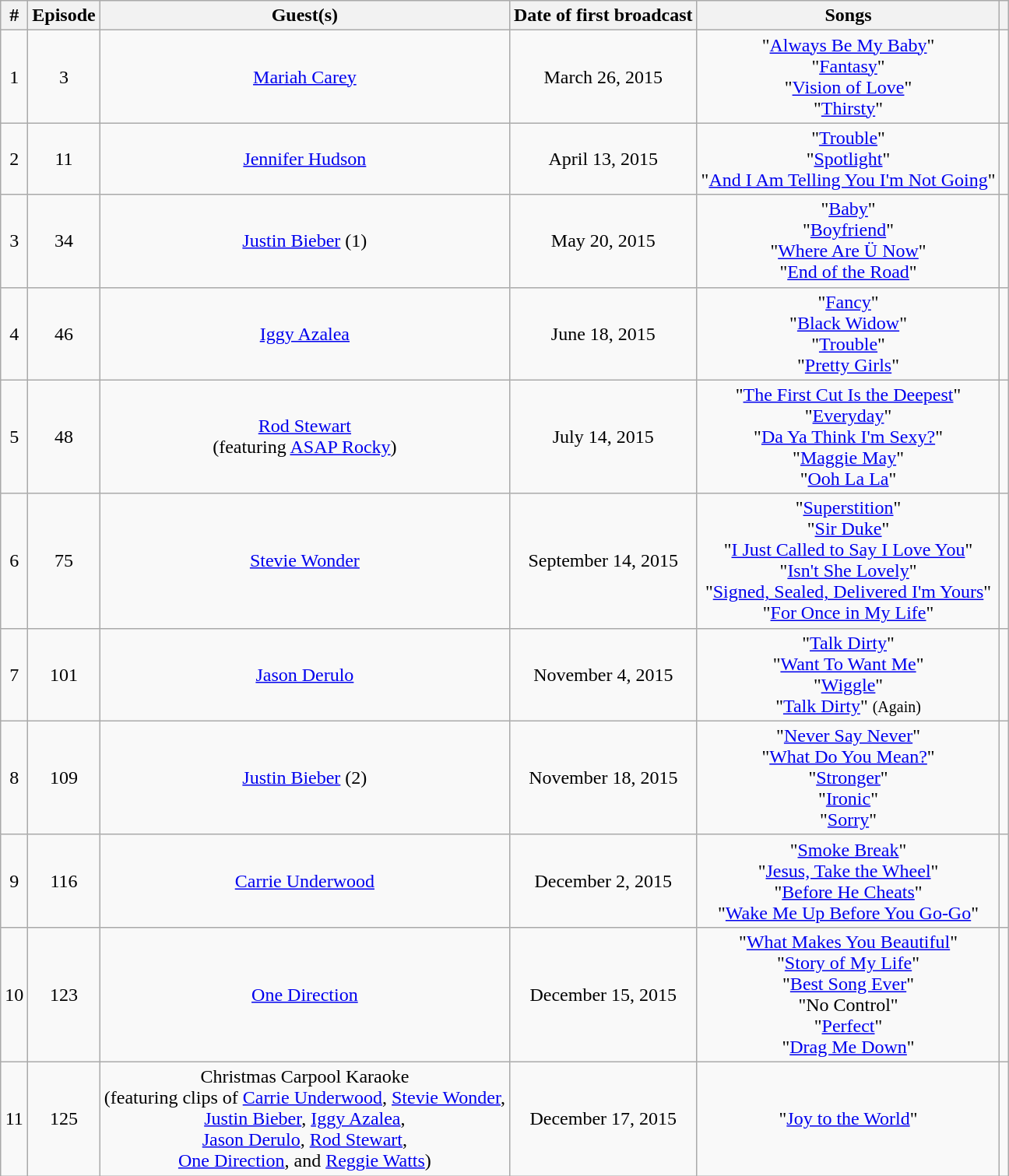<table class="wikitable" style="text-align:center">
<tr>
<th>#</th>
<th>Episode</th>
<th>Guest(s)</th>
<th>Date of first broadcast</th>
<th>Songs</th>
<th></th>
</tr>
<tr>
<td>1</td>
<td>3</td>
<td><a href='#'>Mariah Carey</a></td>
<td>March 26, 2015</td>
<td>"<a href='#'>Always Be My Baby</a>" <br> "<a href='#'>Fantasy</a>" <br> "<a href='#'>Vision of Love</a>" <br> "<a href='#'>Thirsty</a>"</td>
<td></td>
</tr>
<tr>
<td>2</td>
<td>11</td>
<td><a href='#'>Jennifer Hudson</a></td>
<td>April 13, 2015</td>
<td>"<a href='#'>Trouble</a>" <br> "<a href='#'>Spotlight</a>" <br> "<a href='#'>And I Am Telling You I'm Not Going</a>"</td>
<td></td>
</tr>
<tr>
<td>3</td>
<td>34</td>
<td><a href='#'>Justin Bieber</a> (1)</td>
<td>May 20, 2015</td>
<td>"<a href='#'>Baby</a>" <br> "<a href='#'>Boyfriend</a>" <br> "<a href='#'>Where Are Ü Now</a>" <br> "<a href='#'>End of the Road</a>"</td>
<td></td>
</tr>
<tr>
<td>4</td>
<td>46</td>
<td><a href='#'>Iggy Azalea</a></td>
<td>June 18, 2015</td>
<td>"<a href='#'>Fancy</a>" <br> "<a href='#'>Black Widow</a>" <br> "<a href='#'>Trouble</a>" <br> "<a href='#'>Pretty Girls</a>"</td>
<td></td>
</tr>
<tr>
<td>5</td>
<td>48</td>
<td><a href='#'>Rod Stewart</a><br>(featuring <a href='#'>ASAP Rocky</a>)</td>
<td>July 14, 2015</td>
<td>"<a href='#'>The First Cut Is the Deepest</a>" <br> "<a href='#'>Everyday</a>" <br> "<a href='#'>Da Ya Think I'm Sexy?</a>" <br> "<a href='#'>Maggie May</a>" <br> "<a href='#'>Ooh La La</a>"</td>
<td></td>
</tr>
<tr>
<td>6</td>
<td>75</td>
<td><a href='#'>Stevie Wonder</a></td>
<td>September 14, 2015</td>
<td>"<a href='#'>Superstition</a>" <br> "<a href='#'>Sir Duke</a>" <br> "<a href='#'>I Just Called to Say I Love You</a>" <br> "<a href='#'>Isn't She Lovely</a>" <br> "<a href='#'>Signed, Sealed, Delivered I'm Yours</a>" <br> "<a href='#'>For Once in My Life</a>"</td>
<td></td>
</tr>
<tr>
<td>7</td>
<td>101</td>
<td><a href='#'>Jason Derulo</a></td>
<td>November 4, 2015</td>
<td>"<a href='#'>Talk Dirty</a>" <br> "<a href='#'>Want To Want Me</a>" <br> "<a href='#'>Wiggle</a>" <br> "<a href='#'>Talk Dirty</a>" <small>(Again)</small></td>
<td></td>
</tr>
<tr>
<td>8</td>
<td>109</td>
<td><a href='#'>Justin Bieber</a> (2)</td>
<td>November 18, 2015</td>
<td>"<a href='#'>Never Say Never</a>" <br> "<a href='#'>What Do You Mean?</a>" <br> "<a href='#'>Stronger</a>" <br> "<a href='#'>Ironic</a>" <br> "<a href='#'>Sorry</a>"</td>
<td></td>
</tr>
<tr>
<td>9</td>
<td>116</td>
<td><a href='#'>Carrie Underwood</a></td>
<td>December 2, 2015</td>
<td>"<a href='#'>Smoke Break</a>" <br> "<a href='#'>Jesus, Take the Wheel</a>" <br> "<a href='#'>Before He Cheats</a>" <br> "<a href='#'>Wake Me Up Before You Go-Go</a>"</td>
<td></td>
</tr>
<tr>
<td>10</td>
<td>123</td>
<td><a href='#'>One Direction</a></td>
<td>December 15, 2015</td>
<td>"<a href='#'>What Makes You Beautiful</a>" <br> "<a href='#'>Story of My Life</a>" <br> "<a href='#'>Best Song Ever</a>" <br> "No Control" <br> "<a href='#'>Perfect</a>" <br> "<a href='#'>Drag Me Down</a>"</td>
<td></td>
</tr>
<tr>
<td>11</td>
<td>125</td>
<td>Christmas Carpool Karaoke <br> (featuring clips of <a href='#'>Carrie Underwood</a>, <a href='#'>Stevie Wonder</a>, <br> <a href='#'>Justin Bieber</a>, <a href='#'>Iggy Azalea</a>, <br> <a href='#'>Jason Derulo</a>, <a href='#'>Rod Stewart</a>, <br> <a href='#'>One Direction</a>, and <a href='#'>Reggie Watts</a>)</td>
<td>December 17, 2015</td>
<td>"<a href='#'>Joy to the World</a>"</td>
<td></td>
</tr>
</table>
